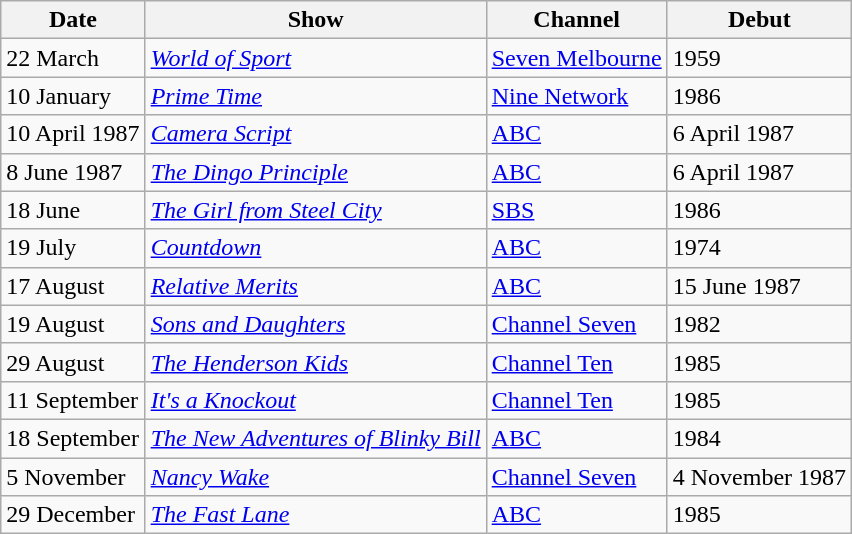<table class="wikitable">
<tr>
<th>Date</th>
<th>Show</th>
<th>Channel</th>
<th>Debut</th>
</tr>
<tr>
<td>22 March</td>
<td><em><a href='#'>World of Sport</a></em></td>
<td><a href='#'>Seven Melbourne</a></td>
<td>1959</td>
</tr>
<tr>
<td>10 January</td>
<td><em><a href='#'>Prime Time</a></em></td>
<td><a href='#'>Nine Network</a></td>
<td>1986</td>
</tr>
<tr>
<td>10 April 1987</td>
<td><em><a href='#'>Camera Script</a></em></td>
<td><a href='#'>ABC</a></td>
<td>6 April 1987</td>
</tr>
<tr>
<td>8 June 1987</td>
<td><em><a href='#'>The Dingo Principle</a></em></td>
<td><a href='#'>ABC</a></td>
<td>6 April 1987</td>
</tr>
<tr>
<td>18 June</td>
<td><em><a href='#'>The Girl from Steel City</a></em></td>
<td><a href='#'>SBS</a></td>
<td>1986</td>
</tr>
<tr>
<td>19 July</td>
<td><em><a href='#'>Countdown</a></em></td>
<td><a href='#'>ABC</a></td>
<td>1974</td>
</tr>
<tr>
<td>17 August</td>
<td><em><a href='#'>Relative Merits</a></em></td>
<td><a href='#'>ABC</a></td>
<td>15 June 1987</td>
</tr>
<tr>
<td>19 August</td>
<td><em><a href='#'>Sons and Daughters</a></em></td>
<td><a href='#'>Channel Seven</a></td>
<td>1982</td>
</tr>
<tr>
<td>29 August</td>
<td><em><a href='#'>The Henderson Kids</a></em></td>
<td><a href='#'>Channel Ten</a></td>
<td>1985</td>
</tr>
<tr>
<td>11 September</td>
<td><em><a href='#'>It's a Knockout</a></em></td>
<td><a href='#'>Channel Ten</a></td>
<td>1985</td>
</tr>
<tr>
<td>18 September</td>
<td><em><a href='#'>The New Adventures of Blinky Bill</a></em></td>
<td><a href='#'>ABC</a></td>
<td>1984</td>
</tr>
<tr>
<td>5 November</td>
<td><em><a href='#'>Nancy Wake</a></em></td>
<td><a href='#'>Channel Seven</a></td>
<td>4 November 1987</td>
</tr>
<tr>
<td>29 December</td>
<td><em><a href='#'>The Fast Lane</a></em></td>
<td><a href='#'>ABC</a></td>
<td>1985</td>
</tr>
</table>
